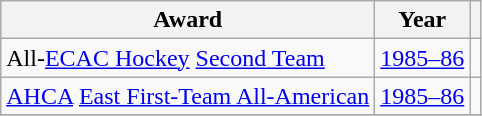<table class="wikitable">
<tr>
<th>Award</th>
<th>Year</th>
<th></th>
</tr>
<tr>
<td>All-<a href='#'>ECAC Hockey</a> <a href='#'>Second Team</a></td>
<td><a href='#'>1985–86</a></td>
<td></td>
</tr>
<tr>
<td><a href='#'>AHCA</a> <a href='#'>East First-Team All-American</a></td>
<td><a href='#'>1985–86</a></td>
<td></td>
</tr>
<tr>
</tr>
</table>
